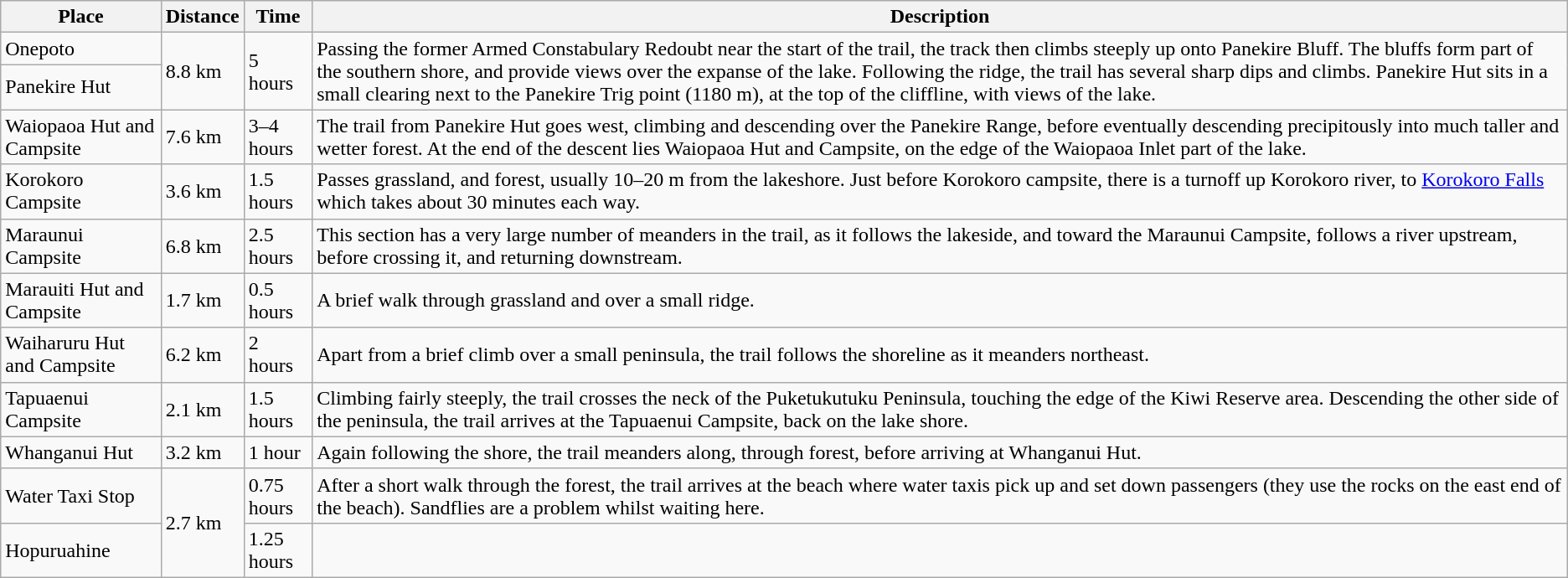<table class="wikitable">
<tr>
<th>Place</th>
<th>Distance</th>
<th>Time</th>
<th>Description</th>
</tr>
<tr>
<td rowspan="1">Onepoto</td>
<td rowspan="2">8.8 km</td>
<td rowspan="2">5 hours</td>
<td rowspan="2">Passing the former Armed Constabulary Redoubt near the start of the trail, the track then climbs steeply up onto Panekire Bluff. The bluffs form part of the southern shore, and provide views over the expanse of the lake. Following the ridge, the trail has several sharp dips and climbs. Panekire Hut sits in a small clearing next to the Panekire Trig point (1180 m), at the top of the cliffline, with views of the lake.</td>
</tr>
<tr>
<td rowspan="2">Panekire Hut</td>
</tr>
<tr>
<td rowspan="2">7.6 km</td>
<td rowspan="2">3–4 hours</td>
<td rowspan="2">The trail from Panekire Hut goes west, climbing and descending over the Panekire Range, before eventually descending precipitously into much taller and wetter forest. At the end of the descent lies Waiopaoa Hut and Campsite, on the edge of the Waiopaoa Inlet part of the lake.</td>
</tr>
<tr>
<td rowspan="2">Waiopaoa Hut and Campsite</td>
</tr>
<tr>
<td rowspan="2">3.6 km</td>
<td rowspan="2">1.5 hours</td>
<td rowspan="2">Passes grassland, and forest, usually 10–20 m from the lakeshore. Just before Korokoro campsite, there is a turnoff up Korokoro river, to <a href='#'>Korokoro Falls</a> which takes about 30 minutes each way.</td>
</tr>
<tr>
<td rowspan="2">Korokoro Campsite</td>
</tr>
<tr>
<td rowspan="2">6.8 km</td>
<td rowspan="2">2.5 hours</td>
<td rowspan="2">This section has a very large number of meanders in the trail, as it follows the lakeside, and toward the Maraunui Campsite, follows a river upstream, before crossing it, and returning downstream.</td>
</tr>
<tr>
<td rowspan="2">Maraunui Campsite</td>
</tr>
<tr>
<td rowspan="2">1.7 km</td>
<td rowspan="2">0.5 hours</td>
<td rowspan="2">A brief walk through grassland and over a small ridge.</td>
</tr>
<tr>
<td rowspan="2">Marauiti Hut and Campsite</td>
</tr>
<tr>
<td rowspan="2">6.2 km</td>
<td rowspan="2">2 hours</td>
<td rowspan="2">Apart from a brief climb over a small peninsula, the trail follows the shoreline as it meanders northeast.</td>
</tr>
<tr>
<td rowspan="2">Waiharuru Hut and Campsite</td>
</tr>
<tr>
<td rowspan="2">2.1 km</td>
<td rowspan="2">1.5 hours</td>
<td rowspan="2">Climbing fairly steeply, the trail crosses the neck of the Puketukutuku Peninsula, touching the edge of the Kiwi Reserve area. Descending the other side of the peninsula, the trail arrives at the Tapuaenui Campsite, back on the lake shore.</td>
</tr>
<tr>
<td rowspan="2">Tapuaenui Campsite</td>
</tr>
<tr>
<td rowspan="2">3.2 km</td>
<td rowspan="2">1 hour</td>
<td rowspan="2">Again following the shore, the trail meanders along, through forest, before arriving at Whanganui Hut.</td>
</tr>
<tr>
<td rowspan="2">Whanganui Hut</td>
</tr>
<tr>
<td rowspan="4">2.7 km</td>
<td rowspan="2">0.75 hours</td>
<td rowspan="2">After a short walk through the forest, the trail arrives at the beach where water taxis pick up and set down passengers (they use the rocks on the east end of the beach). Sandflies are a problem whilst waiting here.</td>
</tr>
<tr>
<td rowspan="2">Water Taxi Stop</td>
</tr>
<tr>
<td rowspan="2">1.25 hours</td>
<td rowspan="2"></td>
</tr>
<tr>
<td rowspan="1">Hopuruahine</td>
</tr>
</table>
